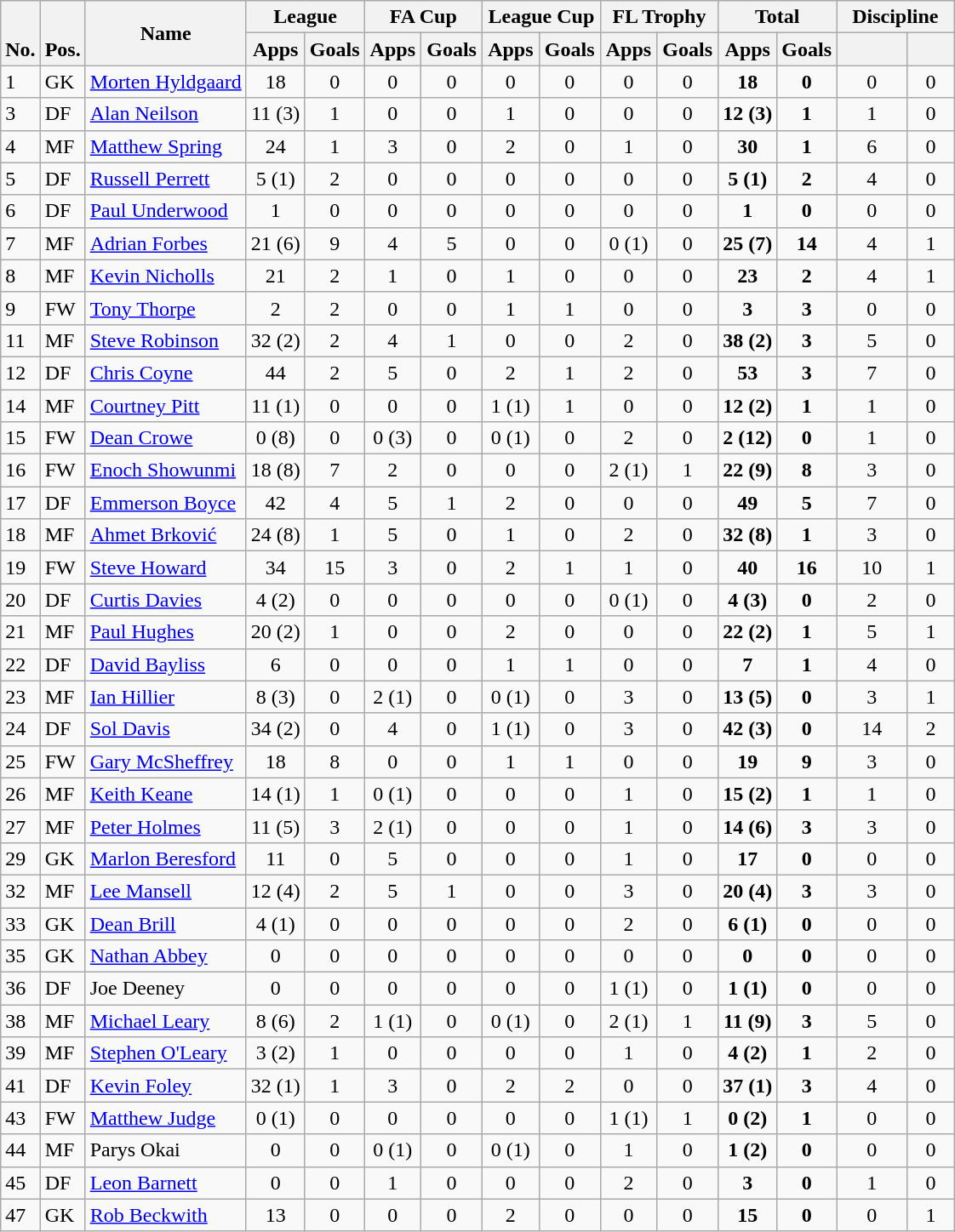<table class="wikitable" style="text-align:center">
<tr>
<th rowspan="2" valign="bottom">No.</th>
<th rowspan="2" valign="bottom">Pos.</th>
<th rowspan="2">Name</th>
<th colspan="2" width="85">League</th>
<th colspan="2" width="85">FA Cup</th>
<th colspan="2" width="85">League Cup</th>
<th colspan="2" width="85">FL Trophy</th>
<th colspan="2" width="85">Total</th>
<th colspan="2" width="85">Discipline</th>
</tr>
<tr>
<th>Apps</th>
<th>Goals</th>
<th>Apps</th>
<th>Goals</th>
<th>Apps</th>
<th>Goals</th>
<th>Apps</th>
<th>Goals</th>
<th>Apps</th>
<th>Goals</th>
<th></th>
<th></th>
</tr>
<tr>
<td align="left">1</td>
<td align="left">GK</td>
<td align="left"> <a href='#'>Morten Hyldgaard</a></td>
<td>18</td>
<td>0</td>
<td>0</td>
<td>0</td>
<td>0</td>
<td>0</td>
<td>0</td>
<td>0</td>
<td><strong>18</strong></td>
<td><strong>0</strong></td>
<td>0</td>
<td>0</td>
</tr>
<tr>
<td align="left">3</td>
<td align="left">DF</td>
<td align="left"> <a href='#'>Alan Neilson</a></td>
<td>11 (3)</td>
<td>1</td>
<td>0</td>
<td>0</td>
<td>1</td>
<td>0</td>
<td>0</td>
<td>0</td>
<td><strong>12 (3)</strong></td>
<td><strong>1</strong></td>
<td>1</td>
<td>0</td>
</tr>
<tr>
<td align="left">4</td>
<td align="left">MF</td>
<td align="left"> <a href='#'>Matthew Spring</a></td>
<td>24</td>
<td>1</td>
<td>3</td>
<td>0</td>
<td>2</td>
<td>0</td>
<td>1</td>
<td>0</td>
<td><strong>30</strong></td>
<td><strong>1</strong></td>
<td>6</td>
<td>0</td>
</tr>
<tr>
<td align="left">5</td>
<td align="left">DF</td>
<td align="left"> <a href='#'>Russell Perrett</a></td>
<td>5 (1)</td>
<td>2</td>
<td>0</td>
<td>0</td>
<td>0</td>
<td>0</td>
<td>0</td>
<td>0</td>
<td><strong>5 (1)</strong></td>
<td><strong>2</strong></td>
<td>4</td>
<td>0</td>
</tr>
<tr>
<td align="left">6</td>
<td align="left">DF</td>
<td align="left"> <a href='#'>Paul Underwood</a></td>
<td>1</td>
<td>0</td>
<td>0</td>
<td>0</td>
<td>0</td>
<td>0</td>
<td>0</td>
<td>0</td>
<td><strong>1</strong></td>
<td><strong>0</strong></td>
<td>0</td>
<td>0</td>
</tr>
<tr>
<td align="left">7</td>
<td align="left">MF</td>
<td align="left"> <a href='#'>Adrian Forbes</a></td>
<td>21 (6)</td>
<td>9</td>
<td>4</td>
<td>5</td>
<td>0</td>
<td>0</td>
<td>0 (1)</td>
<td>0</td>
<td><strong>25 (7)</strong></td>
<td><strong>14</strong></td>
<td>4</td>
<td>1</td>
</tr>
<tr>
<td align="left">8</td>
<td align="left">MF</td>
<td align="left"> <a href='#'>Kevin Nicholls</a></td>
<td>21</td>
<td>2</td>
<td>1</td>
<td>0</td>
<td>1</td>
<td>0</td>
<td>0</td>
<td>0</td>
<td><strong>23</strong></td>
<td><strong>2</strong></td>
<td>4</td>
<td>1</td>
</tr>
<tr>
<td align="left">9</td>
<td align="left">FW</td>
<td align="left"> <a href='#'>Tony Thorpe</a></td>
<td>2</td>
<td>2</td>
<td>0</td>
<td>0</td>
<td>1</td>
<td>1</td>
<td>0</td>
<td>0</td>
<td><strong>3</strong></td>
<td><strong>3</strong></td>
<td>0</td>
<td>0</td>
</tr>
<tr>
<td align="left">11</td>
<td align="left">MF</td>
<td align="left"> <a href='#'>Steve Robinson</a></td>
<td>32 (2)</td>
<td>2</td>
<td>4</td>
<td>1</td>
<td>0</td>
<td>0</td>
<td>2</td>
<td>0</td>
<td><strong>38 (2)</strong></td>
<td><strong>3</strong></td>
<td>5</td>
<td>0</td>
</tr>
<tr>
<td align="left">12</td>
<td align="left">DF</td>
<td align="left"> <a href='#'>Chris Coyne</a></td>
<td>44</td>
<td>2</td>
<td>5</td>
<td>0</td>
<td>2</td>
<td>1</td>
<td>2</td>
<td>0</td>
<td><strong>53</strong></td>
<td><strong>3</strong></td>
<td>7</td>
<td>0</td>
</tr>
<tr>
<td align="left">14</td>
<td align="left">MF</td>
<td align="left"> <a href='#'>Courtney Pitt</a></td>
<td>11 (1)</td>
<td>0</td>
<td>0</td>
<td>0</td>
<td>1 (1)</td>
<td>1</td>
<td>0</td>
<td>0</td>
<td><strong>12 (2)</strong></td>
<td><strong>1</strong></td>
<td>1</td>
<td>0</td>
</tr>
<tr>
<td align="left">15</td>
<td align="left">FW</td>
<td align="left"> <a href='#'>Dean Crowe</a></td>
<td>0 (8)</td>
<td>0</td>
<td>0 (3)</td>
<td>0</td>
<td>0 (1)</td>
<td>0</td>
<td>2</td>
<td>0</td>
<td><strong>2 (12)</strong></td>
<td><strong>0</strong></td>
<td>1</td>
<td>0</td>
</tr>
<tr>
<td align="left">16</td>
<td align="left">FW</td>
<td align="left"> <a href='#'>Enoch Showunmi</a></td>
<td>18 (8)</td>
<td>7</td>
<td>2</td>
<td>0</td>
<td>0</td>
<td>0</td>
<td>2 (1)</td>
<td>1</td>
<td><strong>22 (9)</strong></td>
<td><strong>8</strong></td>
<td>3</td>
<td>0</td>
</tr>
<tr>
<td align="left">17</td>
<td align="left">DF</td>
<td align="left"> <a href='#'>Emmerson Boyce</a></td>
<td>42</td>
<td>4</td>
<td>5</td>
<td>1</td>
<td>2</td>
<td>0</td>
<td>0</td>
<td>0</td>
<td><strong>49</strong></td>
<td><strong>5</strong></td>
<td>7</td>
<td>0</td>
</tr>
<tr>
<td align="left">18</td>
<td align="left">MF</td>
<td align="left"> <a href='#'>Ahmet Brković</a></td>
<td>24 (8)</td>
<td>1</td>
<td>5</td>
<td>0</td>
<td>1</td>
<td>0</td>
<td>2</td>
<td>0</td>
<td><strong>32 (8)</strong></td>
<td><strong>1</strong></td>
<td>3</td>
<td>0</td>
</tr>
<tr>
<td align="left">19</td>
<td align="left">FW</td>
<td align="left"> <a href='#'>Steve Howard</a></td>
<td>34</td>
<td>15</td>
<td>3</td>
<td>0</td>
<td>2</td>
<td>1</td>
<td>1</td>
<td>0</td>
<td><strong>40</strong></td>
<td><strong>16</strong></td>
<td>10</td>
<td>1</td>
</tr>
<tr>
<td align="left">20</td>
<td align="left">DF</td>
<td align="left"> <a href='#'>Curtis Davies</a></td>
<td>4 (2)</td>
<td>0</td>
<td>0</td>
<td>0</td>
<td>0</td>
<td>0</td>
<td>0 (1)</td>
<td>0</td>
<td><strong>4 (3)</strong></td>
<td><strong>0</strong></td>
<td>2</td>
<td>0</td>
</tr>
<tr>
<td align="left">21</td>
<td align="left">MF</td>
<td align="left"> <a href='#'>Paul Hughes</a></td>
<td>20 (2)</td>
<td>1</td>
<td>0</td>
<td>0</td>
<td>2</td>
<td>0</td>
<td>0</td>
<td>0</td>
<td><strong>22 (2)</strong></td>
<td><strong>1</strong></td>
<td>5</td>
<td>1</td>
</tr>
<tr>
<td align="left">22</td>
<td align="left">DF</td>
<td align="left"> <a href='#'>David Bayliss</a></td>
<td>6</td>
<td>0</td>
<td>0</td>
<td>0</td>
<td>1</td>
<td>1</td>
<td>0</td>
<td>0</td>
<td><strong>7</strong></td>
<td><strong>1</strong></td>
<td>4</td>
<td>0</td>
</tr>
<tr>
<td align="left">23</td>
<td align="left">MF</td>
<td align="left"> <a href='#'>Ian Hillier</a></td>
<td>8 (3)</td>
<td>0</td>
<td>2 (1)</td>
<td>0</td>
<td>0 (1)</td>
<td>0</td>
<td>3</td>
<td>0</td>
<td><strong>13 (5)</strong></td>
<td><strong>0</strong></td>
<td>3</td>
<td>1</td>
</tr>
<tr>
<td align="left">24</td>
<td align="left">DF</td>
<td align="left"> <a href='#'>Sol Davis</a></td>
<td>34 (2)</td>
<td>0</td>
<td>4</td>
<td>0</td>
<td>1 (1)</td>
<td>0</td>
<td>3</td>
<td>0</td>
<td><strong>42 (3)</strong></td>
<td><strong>0</strong></td>
<td>14</td>
<td>2</td>
</tr>
<tr>
<td align="left">25</td>
<td align="left">FW</td>
<td align="left"> <a href='#'>Gary McSheffrey</a></td>
<td>18</td>
<td>8</td>
<td>0</td>
<td>0</td>
<td>1</td>
<td>1</td>
<td>0</td>
<td>0</td>
<td><strong>19</strong></td>
<td><strong>9</strong></td>
<td>3</td>
<td>0</td>
</tr>
<tr>
<td align="left">26</td>
<td align="left">MF</td>
<td align="left"> <a href='#'>Keith Keane</a></td>
<td>14 (1)</td>
<td>1</td>
<td>0 (1)</td>
<td>0</td>
<td>0</td>
<td>0</td>
<td>1</td>
<td>0</td>
<td><strong>15 (2)</strong></td>
<td><strong>1</strong></td>
<td>1</td>
<td>0</td>
</tr>
<tr>
<td align="left">27</td>
<td align="left">MF</td>
<td align="left"> <a href='#'>Peter Holmes</a></td>
<td>11 (5)</td>
<td>3</td>
<td>2 (1)</td>
<td>0</td>
<td>0</td>
<td>0</td>
<td>1</td>
<td>0</td>
<td><strong>14 (6)</strong></td>
<td><strong>3</strong></td>
<td>3</td>
<td>0</td>
</tr>
<tr>
<td align="left">29</td>
<td align="left">GK</td>
<td align="left"> <a href='#'>Marlon Beresford</a></td>
<td>11</td>
<td>0</td>
<td>5</td>
<td>0</td>
<td>0</td>
<td>0</td>
<td>1</td>
<td>0</td>
<td><strong>17</strong></td>
<td><strong>0</strong></td>
<td>0</td>
<td>0</td>
</tr>
<tr>
<td align="left">32</td>
<td align="left">MF</td>
<td align="left"> <a href='#'>Lee Mansell</a></td>
<td>12 (4)</td>
<td>2</td>
<td>5</td>
<td>1</td>
<td>0</td>
<td>0</td>
<td>3</td>
<td>0</td>
<td><strong>20 (4)</strong></td>
<td><strong>3</strong></td>
<td>3</td>
<td>0</td>
</tr>
<tr>
<td align="left">33</td>
<td align="left">GK</td>
<td align="left"> <a href='#'>Dean Brill</a></td>
<td>4 (1)</td>
<td>0</td>
<td>0</td>
<td>0</td>
<td>0</td>
<td>0</td>
<td>2</td>
<td>0</td>
<td><strong>6 (1)</strong></td>
<td><strong>0</strong></td>
<td>0</td>
<td>0</td>
</tr>
<tr>
<td align="left">35</td>
<td align="left">GK</td>
<td align="left"> <a href='#'>Nathan Abbey</a></td>
<td>0</td>
<td>0</td>
<td>0</td>
<td>0</td>
<td>0</td>
<td>0</td>
<td>0</td>
<td>0</td>
<td><strong>0</strong></td>
<td><strong>0</strong></td>
<td>0</td>
<td>0</td>
</tr>
<tr>
<td align="left">36</td>
<td align="left">DF</td>
<td align="left"> Joe Deeney</td>
<td>0</td>
<td>0</td>
<td>0</td>
<td>0</td>
<td>0</td>
<td>0</td>
<td>1 (1)</td>
<td>0</td>
<td><strong>1 (1)</strong></td>
<td><strong>0</strong></td>
<td>0</td>
<td>0</td>
</tr>
<tr>
<td align="left">38</td>
<td align="left">MF</td>
<td align="left"> <a href='#'>Michael Leary</a></td>
<td>8 (6)</td>
<td>2</td>
<td>1 (1)</td>
<td>0</td>
<td>0 (1)</td>
<td>0</td>
<td>2 (1)</td>
<td>1</td>
<td><strong>11 (9)</strong></td>
<td><strong>3</strong></td>
<td>5</td>
<td>0</td>
</tr>
<tr>
<td align="left">39</td>
<td align="left">MF</td>
<td align="left"> <a href='#'>Stephen O'Leary</a></td>
<td>3 (2)</td>
<td>1</td>
<td>0</td>
<td>0</td>
<td>0</td>
<td>0</td>
<td>1</td>
<td>0</td>
<td><strong>4 (2)</strong></td>
<td><strong>1</strong></td>
<td>2</td>
<td>0</td>
</tr>
<tr>
<td align="left">41</td>
<td align="left">DF</td>
<td align="left"> <a href='#'>Kevin Foley</a></td>
<td>32 (1)</td>
<td>1</td>
<td>3</td>
<td>0</td>
<td>2</td>
<td>2</td>
<td>0</td>
<td>0</td>
<td><strong>37 (1)</strong></td>
<td><strong>3</strong></td>
<td>4</td>
<td>0</td>
</tr>
<tr>
<td align="left">43</td>
<td align="left">FW</td>
<td align="left"> <a href='#'>Matthew Judge</a></td>
<td>0 (1)</td>
<td>0</td>
<td>0</td>
<td>0</td>
<td>0</td>
<td>0</td>
<td>1 (1)</td>
<td>1</td>
<td><strong>0 (2)</strong></td>
<td><strong>1</strong></td>
<td>0</td>
<td>0</td>
</tr>
<tr>
<td align="left">44</td>
<td align="left">MF</td>
<td align="left"> Parys Okai</td>
<td>0</td>
<td>0</td>
<td>0 (1)</td>
<td>0</td>
<td>0 (1)</td>
<td>0</td>
<td>1</td>
<td>0</td>
<td><strong>1 (2)</strong></td>
<td><strong>0</strong></td>
<td>0</td>
<td>0</td>
</tr>
<tr>
<td align="left">45</td>
<td align="left">DF</td>
<td align="left"> <a href='#'>Leon Barnett</a></td>
<td>0</td>
<td>0</td>
<td>1</td>
<td>0</td>
<td>0</td>
<td>0</td>
<td>2</td>
<td>0</td>
<td><strong>3</strong></td>
<td><strong>0</strong></td>
<td>1</td>
<td>0</td>
</tr>
<tr>
<td align="left">47</td>
<td align="left">GK</td>
<td align="left"> <a href='#'>Rob Beckwith</a></td>
<td>13</td>
<td>0</td>
<td>0</td>
<td>0</td>
<td>2</td>
<td>0</td>
<td>0</td>
<td>0</td>
<td><strong>15</strong></td>
<td><strong>0</strong></td>
<td>0</td>
<td>1</td>
</tr>
</table>
